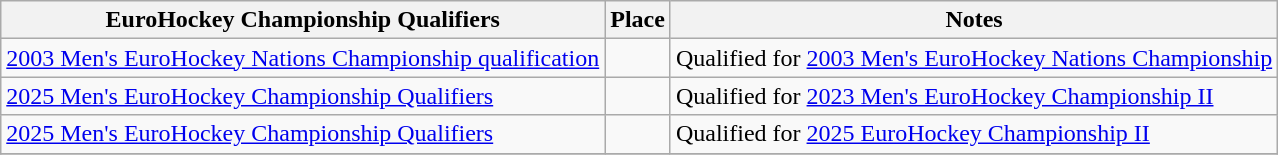<table class="wikitable collapsible">
<tr>
<th>EuroHockey Championship Qualifiers</th>
<th>Place</th>
<th>Notes</th>
</tr>
<tr>
<td><a href='#'>2003 Men's EuroHockey Nations Championship qualification</a></td>
<td></td>
<td>Qualified for <a href='#'>2003 Men's EuroHockey Nations Championship</a></td>
</tr>
<tr>
<td><a href='#'>2025 Men's EuroHockey Championship Qualifiers</a></td>
<td></td>
<td>Qualified for <a href='#'>2023 Men's EuroHockey Championship II</a></td>
</tr>
<tr>
<td><a href='#'>2025 Men's EuroHockey Championship Qualifiers</a></td>
<td></td>
<td>Qualified for <a href='#'>2025 EuroHockey Championship II</a></td>
</tr>
<tr>
</tr>
</table>
